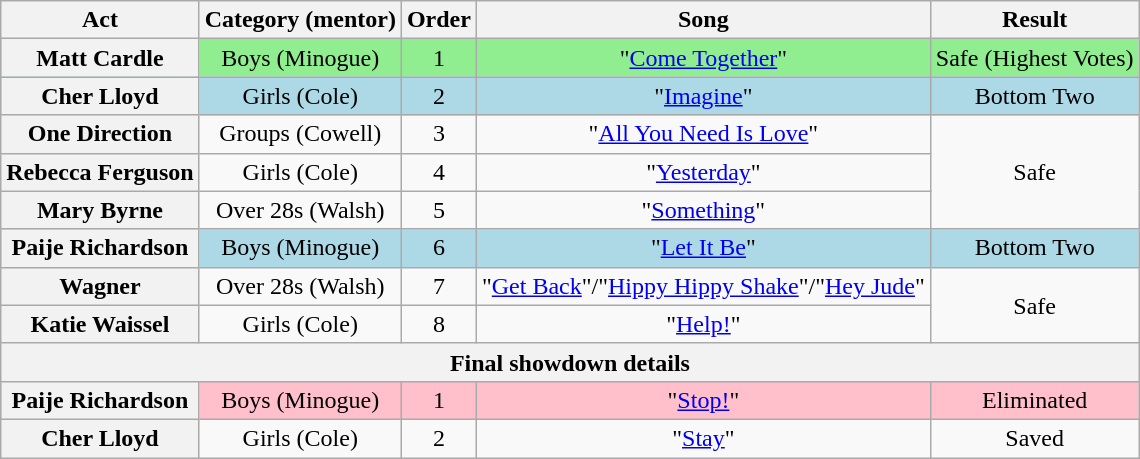<table class="wikitable plainrowheaders" style="text-align:center;">
<tr>
<th scope="col">Act</th>
<th scope="col">Category (mentor)</th>
<th scope="col">Order</th>
<th scope="col">Song</th>
<th scope="col">Result</th>
</tr>
<tr style="background:lightgreen;">
<th scope="row">Matt Cardle</th>
<td>Boys (Minogue)</td>
<td>1</td>
<td>"<a href='#'>Come Together</a>"</td>
<td>Safe (Highest Votes)</td>
</tr>
<tr style="background:lightblue;">
<th scope="row">Cher Lloyd</th>
<td>Girls (Cole)</td>
<td>2</td>
<td>"<a href='#'>Imagine</a>"</td>
<td>Bottom Two</td>
</tr>
<tr>
<th scope="row">One Direction</th>
<td>Groups (Cowell)</td>
<td>3</td>
<td>"<a href='#'>All You Need Is Love</a>"</td>
<td rowspan=3>Safe</td>
</tr>
<tr>
<th scope="row">Rebecca Ferguson</th>
<td>Girls (Cole)</td>
<td>4</td>
<td>"<a href='#'>Yesterday</a>"</td>
</tr>
<tr>
<th scope="row">Mary Byrne</th>
<td>Over 28s (Walsh)</td>
<td>5</td>
<td>"<a href='#'>Something</a>"</td>
</tr>
<tr style="background:lightblue;">
<th scope="row">Paije Richardson</th>
<td>Boys (Minogue)</td>
<td>6</td>
<td>"<a href='#'>Let It Be</a>"</td>
<td>Bottom Two</td>
</tr>
<tr>
<th scope="row">Wagner</th>
<td>Over 28s (Walsh)</td>
<td>7</td>
<td>"<a href='#'>Get Back</a>"/"<a href='#'>Hippy Hippy Shake</a>"/"<a href='#'>Hey Jude</a>"</td>
<td rowspan=2>Safe</td>
</tr>
<tr>
<th scope="row">Katie Waissel</th>
<td>Girls (Cole)</td>
<td>8</td>
<td>"<a href='#'>Help!</a>"</td>
</tr>
<tr>
<th colspan=5>Final showdown details</th>
</tr>
<tr style="background:pink;">
<th scope="row">Paije Richardson</th>
<td>Boys (Minogue)</td>
<td>1</td>
<td>"<a href='#'>Stop!</a>"</td>
<td>Eliminated</td>
</tr>
<tr>
<th scope="row">Cher Lloyd</th>
<td>Girls (Cole)</td>
<td>2</td>
<td>"<a href='#'>Stay</a>"</td>
<td>Saved</td>
</tr>
</table>
